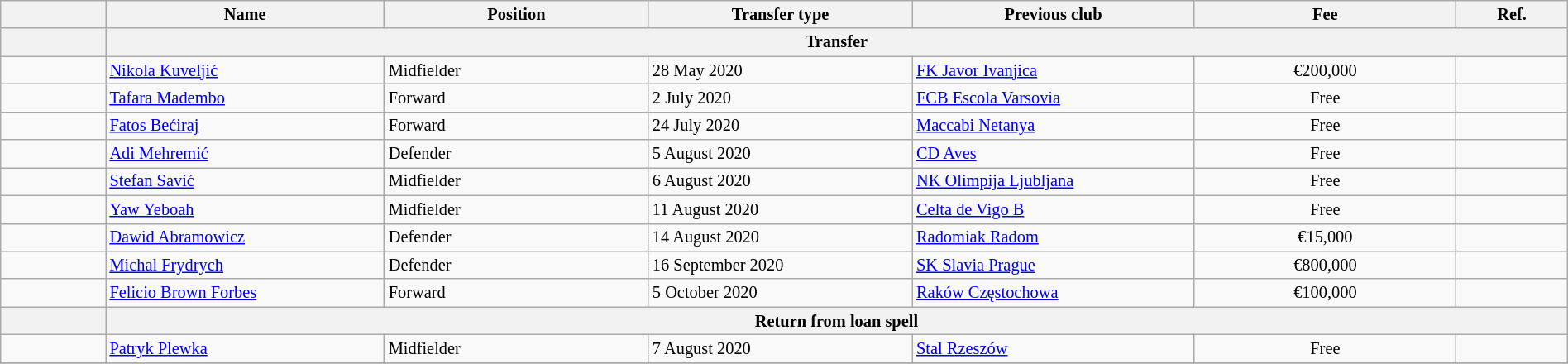<table class="wikitable" style="width:100%; font-size:85%;">
<tr>
<th width="2%"></th>
<th width="5%">Name</th>
<th width="5%">Position</th>
<th width="5%">Transfer type</th>
<th width="5%">Previous club</th>
<th width="5%">Fee</th>
<th width="2%">Ref.</th>
</tr>
<tr>
<th></th>
<th colspan="6" align="center">Transfer</th>
</tr>
<tr>
<td align=center></td>
<td align=left> <a href='#'>Nikola Kuveljić</a></td>
<td align=left>Midfielder</td>
<td align=left>28 May 2020</td>
<td align=left> <a href='#'>FK Javor Ivanjica</a></td>
<td align=center>€200,000</td>
<td></td>
</tr>
<tr>
<td align=center></td>
<td align=left> <a href='#'>Tafara Madembo</a></td>
<td align=left>Forward</td>
<td align=left>2 July 2020</td>
<td align=left> <a href='#'>FCB Escola Varsovia</a></td>
<td align=center>Free</td>
<td></td>
</tr>
<tr>
<td align=center></td>
<td align=left> <a href='#'>Fatos Bećiraj</a></td>
<td align=left>Forward</td>
<td align=left>24 July 2020</td>
<td align=left> <a href='#'>Maccabi Netanya</a></td>
<td align=center>Free</td>
<td></td>
</tr>
<tr>
<td align=center></td>
<td align=left> <a href='#'>Adi Mehremić</a></td>
<td align=left>Defender</td>
<td align=left>5 August 2020</td>
<td align=left> <a href='#'>CD Aves</a></td>
<td align=center>Free</td>
<td></td>
</tr>
<tr>
<td align=center></td>
<td align=left> <a href='#'>Stefan Savić</a></td>
<td align=left>Midfielder</td>
<td align=left>6 August 2020</td>
<td align=left> <a href='#'>NK Olimpija Ljubljana</a></td>
<td align=center>Free</td>
<td></td>
</tr>
<tr>
<td align=center></td>
<td align=left> <a href='#'>Yaw Yeboah</a></td>
<td align=left>Midfielder</td>
<td align=left>11 August 2020</td>
<td align=left> <a href='#'>Celta de Vigo B</a></td>
<td align=center>Free</td>
<td></td>
</tr>
<tr>
<td align=center></td>
<td align=left> <a href='#'>Dawid Abramowicz</a></td>
<td align=left>Defender</td>
<td align=left>14 August 2020</td>
<td align=left> <a href='#'>Radomiak Radom</a></td>
<td align=center>€15,000</td>
<td></td>
</tr>
<tr>
<td align=center></td>
<td align=left> <a href='#'>Michal Frydrych</a></td>
<td align=left>Defender</td>
<td align=left>16 September 2020</td>
<td align=left> <a href='#'>SK Slavia Prague</a></td>
<td align=center>€800,000</td>
<td></td>
</tr>
<tr>
<td align=center></td>
<td align=left> <a href='#'>Felicio Brown Forbes</a></td>
<td align=left>Forward</td>
<td align=left>5 October 2020</td>
<td align=left> <a href='#'>Raków Częstochowa</a></td>
<td align=center>€100,000</td>
<td></td>
</tr>
<tr>
<th></th>
<th colspan="6" align="center">Return from loan spell</th>
</tr>
<tr>
<td align=center></td>
<td align=left> <a href='#'>Patryk Plewka</a></td>
<td align=left>Midfielder</td>
<td align=left>7 August 2020</td>
<td align=left> <a href='#'>Stal Rzeszów</a></td>
<td align=center>Free</td>
<td></td>
</tr>
<tr>
</tr>
</table>
